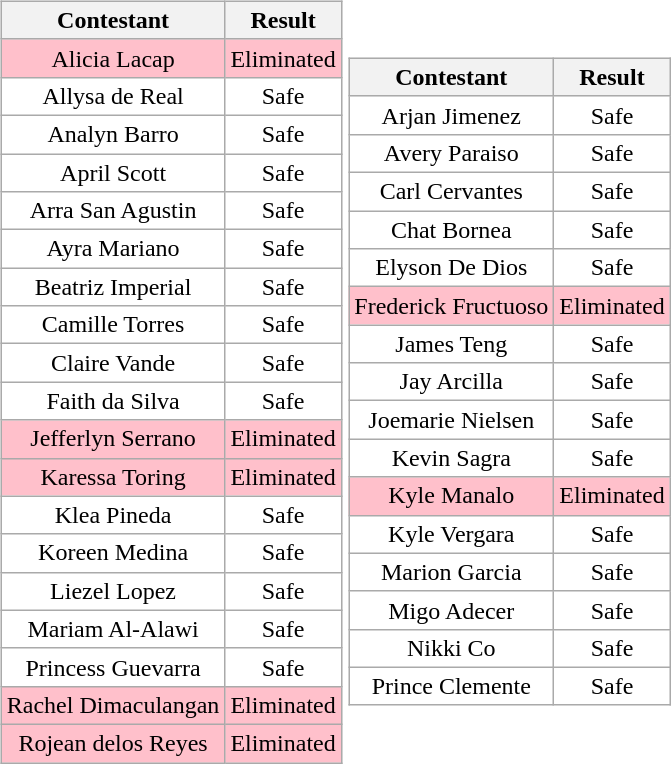<table>
<tr>
<td><br><table class="wikitable sortable nowrap" style="margin:auto; text-align:center">
<tr>
<th scope="col">Contestant</th>
<th scope="col">Result</th>
</tr>
<tr>
<td bgcolor=pink>Alicia Lacap</td>
<td bgcolor=pink>Eliminated</td>
</tr>
<tr>
<td bgcolor=#FFFFFF>Allysa de Real</td>
<td bgcolor=#FFFFFF>Safe</td>
</tr>
<tr>
<td bgcolor=#FFFFFF>Analyn Barro</td>
<td bgcolor=#FFFFFF>Safe</td>
</tr>
<tr>
<td bgcolor=#FFFFFF>April Scott</td>
<td bgcolor=#FFFFFF>Safe</td>
</tr>
<tr>
<td bgcolor=#FFFFFF>Arra San Agustin</td>
<td bgcolor=#FFFFFF>Safe</td>
</tr>
<tr>
<td bgcolor=#FFFFFF>Ayra Mariano</td>
<td bgcolor=#FFFFFF>Safe</td>
</tr>
<tr>
<td bgcolor=#FFFFFF>Beatriz Imperial</td>
<td bgcolor=#FFFFFF>Safe</td>
</tr>
<tr>
<td bgcolor=#FFFFFF>Camille Torres</td>
<td bgcolor=#FFFFFF>Safe</td>
</tr>
<tr>
<td bgcolor=#FFFFFF>Claire Vande</td>
<td bgcolor=#FFFFFF>Safe</td>
</tr>
<tr>
<td bgcolor=#FFFFFF>Faith da Silva</td>
<td bgcolor=#FFFFFF>Safe</td>
</tr>
<tr>
<td bgcolor=pink>Jefferlyn Serrano</td>
<td bgcolor=pink>Eliminated</td>
</tr>
<tr>
<td bgcolor=pink>Karessa Toring</td>
<td bgcolor=pink>Eliminated</td>
</tr>
<tr>
<td bgcolor=#FFFFFF>Klea Pineda</td>
<td bgcolor=#FFFFFF>Safe</td>
</tr>
<tr>
<td bgcolor=#FFFFFF>Koreen Medina</td>
<td bgcolor=#FFFFFF>Safe</td>
</tr>
<tr>
<td bgcolor=#FFFFFF>Liezel Lopez</td>
<td bgcolor=#FFFFFF>Safe</td>
</tr>
<tr>
<td bgcolor=#FFFFFF>Mariam Al-Alawi</td>
<td bgcolor=#FFFFFF>Safe</td>
</tr>
<tr>
<td bgcolor=#FFFFFF>Princess Guevarra</td>
<td bgcolor=#FFFFFF>Safe</td>
</tr>
<tr>
<td bgcolor=pink>Rachel Dimaculangan</td>
<td bgcolor=pink>Eliminated</td>
</tr>
<tr>
<td bgcolor=pink>Rojean delos Reyes</td>
<td bgcolor=pink>Eliminated</td>
</tr>
</table>
</td>
<td><br><table class="wikitable sortable nowrap" style="margin:auto; text-align:center">
<tr>
<th scope="col">Contestant</th>
<th scope="col">Result</th>
</tr>
<tr>
<td bgcolor=#FFFFFF>Arjan Jimenez</td>
<td bgcolor=#FFFFFF>Safe</td>
</tr>
<tr>
<td bgcolor=#FFFFFF>Avery Paraiso</td>
<td bgcolor=#FFFFFF>Safe</td>
</tr>
<tr>
<td bgcolor=#FFFFFF>Carl Cervantes</td>
<td bgcolor=#FFFFFF>Safe</td>
</tr>
<tr>
<td bgcolor=#FFFFFF>Chat Bornea</td>
<td bgcolor=#FFFFFF>Safe</td>
</tr>
<tr>
<td bgcolor=#FFFFFF>Elyson De Dios</td>
<td bgcolor=#FFFFFF>Safe</td>
</tr>
<tr>
<td bgcolor=pink>Frederick Fructuoso</td>
<td bgcolor=pink>Eliminated</td>
</tr>
<tr>
<td bgcolor=#FFFFFF>James Teng</td>
<td bgcolor=#FFFFFF>Safe</td>
</tr>
<tr>
<td bgcolor=#FFFFFF>Jay Arcilla</td>
<td bgcolor=#FFFFFF>Safe</td>
</tr>
<tr>
<td bgcolor=#FFFFFF>Joemarie Nielsen</td>
<td bgcolor=#FFFFFF>Safe</td>
</tr>
<tr>
<td bgcolor=#FFFFFF>Kevin Sagra</td>
<td bgcolor=#FFFFFF>Safe</td>
</tr>
<tr>
<td bgcolor=pink>Kyle Manalo</td>
<td bgcolor=pink>Eliminated</td>
</tr>
<tr>
<td bgcolor=#FFFFFF>Kyle Vergara</td>
<td bgcolor=#FFFFFF>Safe</td>
</tr>
<tr>
<td bgcolor=#FFFFFF>Marion Garcia</td>
<td bgcolor=#FFFFFF>Safe</td>
</tr>
<tr>
<td bgcolor=#FFFFFF>Migo Adecer</td>
<td bgcolor=#FFFFFF>Safe</td>
</tr>
<tr>
<td bgcolor=#FFFFFF>Nikki Co</td>
<td bgcolor=#FFFFFF>Safe</td>
</tr>
<tr>
<td bgcolor=#FFFFFF>Prince Clemente</td>
<td bgcolor=#FFFFFF>Safe</td>
</tr>
</table>
</td>
</tr>
</table>
